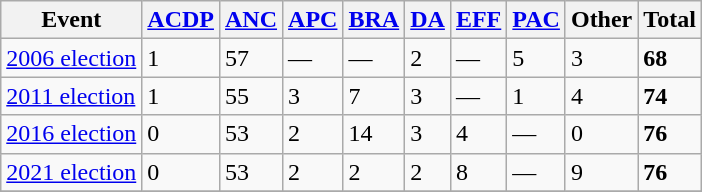<table class="wikitable">
<tr>
<th>Event</th>
<th><a href='#'>ACDP</a></th>
<th><a href='#'>ANC</a></th>
<th><a href='#'>APC</a></th>
<th><a href='#'>BRA</a></th>
<th><a href='#'>DA</a></th>
<th><a href='#'>EFF</a></th>
<th><a href='#'>PAC</a></th>
<th>Other</th>
<th>Total</th>
</tr>
<tr>
<td><a href='#'>2006 election</a></td>
<td>1</td>
<td>57</td>
<td>—</td>
<td>—</td>
<td>2</td>
<td>—</td>
<td>5</td>
<td>3</td>
<td><strong>68</strong></td>
</tr>
<tr>
<td><a href='#'>2011 election</a></td>
<td>1</td>
<td>55</td>
<td>3</td>
<td>7</td>
<td>3</td>
<td>—</td>
<td>1</td>
<td>4</td>
<td><strong>74</strong></td>
</tr>
<tr>
<td><a href='#'>2016 election</a></td>
<td>0</td>
<td>53</td>
<td>2</td>
<td>14</td>
<td>3</td>
<td>4</td>
<td>—</td>
<td>0</td>
<td><strong>76</strong></td>
</tr>
<tr>
<td><a href='#'>2021 election</a></td>
<td>0</td>
<td>53</td>
<td>2</td>
<td>2</td>
<td>2</td>
<td>8</td>
<td>—</td>
<td>9</td>
<td><strong>76</strong></td>
</tr>
<tr>
</tr>
</table>
